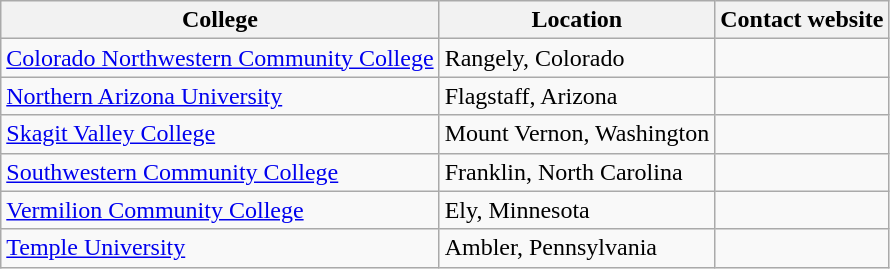<table class="wikitable">
<tr>
<th>College</th>
<th>Location</th>
<th>Contact website</th>
</tr>
<tr>
<td><a href='#'>Colorado Northwestern Community College</a></td>
<td>Rangely, Colorado</td>
<td></td>
</tr>
<tr>
<td><a href='#'>Northern Arizona University</a></td>
<td>Flagstaff, Arizona</td>
<td></td>
</tr>
<tr>
<td><a href='#'>Skagit Valley College</a></td>
<td>Mount Vernon, Washington</td>
<td></td>
</tr>
<tr>
<td><a href='#'>Southwestern Community College</a></td>
<td>Franklin, North Carolina</td>
<td></td>
</tr>
<tr>
<td><a href='#'>Vermilion Community College</a></td>
<td>Ely, Minnesota</td>
<td></td>
</tr>
<tr>
<td><a href='#'>Temple University</a></td>
<td>Ambler, Pennsylvania</td>
<td></td>
</tr>
</table>
